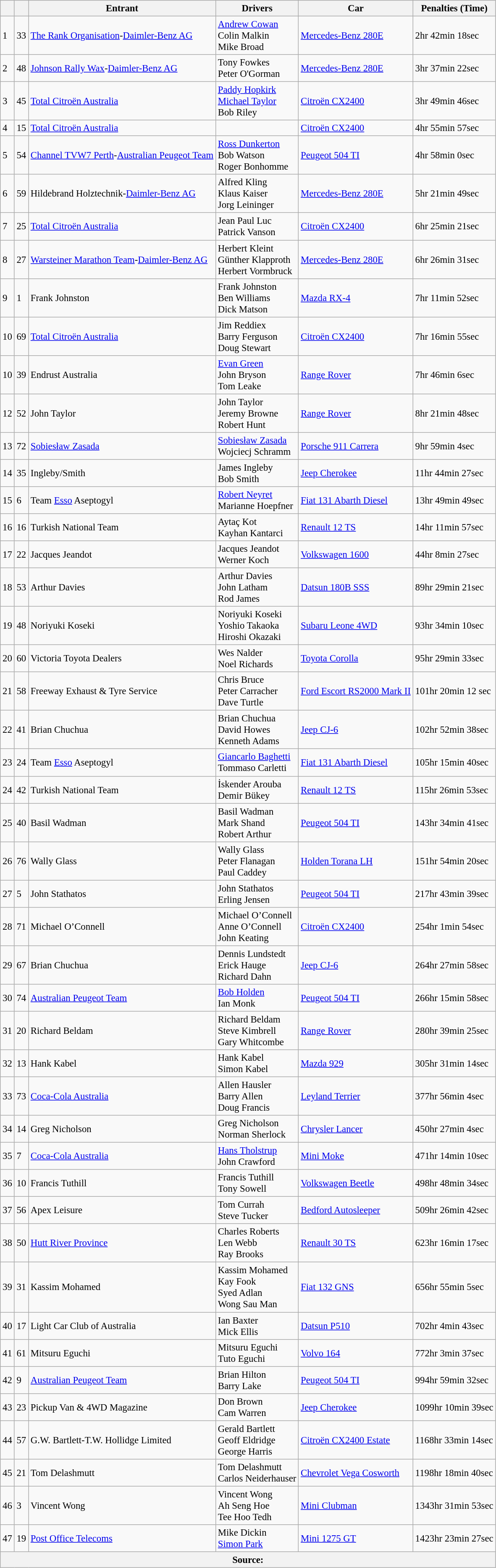<table class="wikitable" style="text-align: left; font-size: 95%;">
<tr>
<th></th>
<th></th>
<th>Entrant</th>
<th>Drivers</th>
<th>Car</th>
<th>Penalties (Time)</th>
</tr>
<tr>
<td>1</td>
<td>33</td>
<td> <a href='#'>The Rank Organisation</a>-<a href='#'>Daimler-Benz AG</a></td>
<td> <a href='#'>Andrew Cowan</a> <br>  Colin Malkin <br>  Mike Broad</td>
<td><a href='#'>Mercedes-Benz 280E</a></td>
<td>2hr 42min 18sec</td>
</tr>
<tr>
<td>2</td>
<td>48</td>
<td> <a href='#'>Johnson Rally Wax</a>-<a href='#'>Daimler-Benz AG</a></td>
<td> Tony Fowkes <br>  Peter O'Gorman</td>
<td><a href='#'>Mercedes-Benz 280E</a></td>
<td>3hr 37min 22sec</td>
</tr>
<tr>
<td>3</td>
<td>45</td>
<td> <a href='#'>Total Citroën Australia</a></td>
<td> <a href='#'>Paddy Hopkirk</a> <br>  <a href='#'>Michael Taylor</a> <br>  Bob Riley</td>
<td><a href='#'>Citroën CX2400</a></td>
<td>3hr 49min 46sec</td>
</tr>
<tr>
<td>4</td>
<td>15</td>
<td> <a href='#'>Total Citroën Australia</a></td>
<td>  <br>  </td>
<td><a href='#'>Citroën CX2400</a></td>
<td>4hr 55min 57sec</td>
</tr>
<tr>
<td>5</td>
<td>54</td>
<td> <a href='#'>Channel TVW7 Perth</a>-<a href='#'>Australian Peugeot Team</a></td>
<td> <a href='#'>Ross Dunkerton</a> <br>  Bob Watson <br>  Roger Bonhomme</td>
<td><a href='#'>Peugeot 504 TI</a></td>
<td>4hr 58min 0sec</td>
</tr>
<tr>
<td>6</td>
<td>59</td>
<td> Hildebrand Holztechnik-<a href='#'>Daimler-Benz AG</a></td>
<td> Alfred Kling <br>  Klaus Kaiser <br>  Jorg Leininger</td>
<td><a href='#'>Mercedes-Benz 280E</a></td>
<td>5hr 21min 49sec</td>
</tr>
<tr>
<td>7</td>
<td>25</td>
<td> <a href='#'>Total Citroën Australia</a></td>
<td> Jean Paul Luc <br>  Patrick Vanson</td>
<td><a href='#'>Citroën CX2400</a></td>
<td>6hr 25min 21sec</td>
</tr>
<tr>
<td>8</td>
<td>27</td>
<td> <a href='#'>Warsteiner Marathon Team</a>-<a href='#'>Daimler-Benz AG</a></td>
<td> Herbert Kleint <br>  Günther Klapproth <br>  Herbert Vormbruck</td>
<td><a href='#'>Mercedes-Benz 280E</a></td>
<td>6hr 26min 31sec</td>
</tr>
<tr>
<td>9</td>
<td>1</td>
<td> Frank Johnston</td>
<td> Frank Johnston <br>  Ben Williams <br>  Dick Matson</td>
<td><a href='#'>Mazda RX-4</a></td>
<td>7hr 11min 52sec</td>
</tr>
<tr>
<td>10</td>
<td>69</td>
<td> <a href='#'>Total Citroën Australia</a></td>
<td> Jim Reddiex <br>  Barry Ferguson <br>  Doug Stewart</td>
<td><a href='#'>Citroën CX2400</a></td>
<td>7hr 16min 55sec</td>
</tr>
<tr>
<td>10</td>
<td>39</td>
<td> Endrust Australia</td>
<td> <a href='#'>Evan Green</a> <br>  John Bryson <br>  Tom Leake</td>
<td><a href='#'>Range Rover</a></td>
<td>7hr 46min 6sec</td>
</tr>
<tr>
<td>12</td>
<td>52</td>
<td> John Taylor</td>
<td> John Taylor <br>  Jeremy Browne <br>  Robert Hunt</td>
<td><a href='#'>Range Rover</a></td>
<td>8hr 21min 48sec</td>
</tr>
<tr>
<td>13</td>
<td>72</td>
<td> <a href='#'>Sobiesław Zasada</a></td>
<td> <a href='#'>Sobiesław Zasada</a> <br>  Wojciecj Schramm</td>
<td><a href='#'>Porsche 911 Carrera</a></td>
<td>9hr 59min 4sec</td>
</tr>
<tr>
<td>14</td>
<td>35</td>
<td> Ingleby/Smith</td>
<td> James Ingleby <br>  Bob Smith</td>
<td><a href='#'>Jeep Cherokee</a></td>
<td>11hr 44min 27sec</td>
</tr>
<tr>
<td>15</td>
<td>6</td>
<td> Team <a href='#'>Esso</a> Aseptogyl</td>
<td> <a href='#'>Robert Neyret</a> <br>  Marianne Hoepfner</td>
<td><a href='#'>Fiat 131 Abarth Diesel</a></td>
<td>13hr 49min 49sec</td>
</tr>
<tr>
<td>16</td>
<td>16</td>
<td> Turkish National Team</td>
<td> Aytaç Kot <br>  Kayhan Kantarci</td>
<td><a href='#'>Renault 12 TS</a></td>
<td>14hr 11min 57sec</td>
</tr>
<tr>
<td>17</td>
<td>22</td>
<td> Jacques Jeandot</td>
<td> Jacques Jeandot <br>  Werner Koch</td>
<td><a href='#'>Volkswagen 1600</a></td>
<td>44hr 8min 27sec</td>
</tr>
<tr>
<td>18</td>
<td>53</td>
<td> Arthur Davies</td>
<td> Arthur Davies  <br>  John Latham  <br>  Rod James</td>
<td><a href='#'>Datsun 180B SSS</a></td>
<td>89hr 29min 21sec</td>
</tr>
<tr>
<td>19</td>
<td>48</td>
<td> Noriyuki Koseki</td>
<td> Noriyuki Koseki <br>  Yoshio Takaoka <br>  Hiroshi Okazaki</td>
<td><a href='#'>Subaru Leone 4WD</a></td>
<td>93hr 34min 10sec</td>
</tr>
<tr>
<td>20</td>
<td>60</td>
<td> Victoria Toyota Dealers</td>
<td> Wes Nalder <br>  Noel Richards</td>
<td><a href='#'>Toyota Corolla</a></td>
<td>95hr 29min 33sec</td>
</tr>
<tr>
<td>21</td>
<td>58</td>
<td> Freeway Exhaust & Tyre Service</td>
<td> Chris Bruce <br>  Peter Carracher <br>  Dave Turtle</td>
<td><a href='#'>Ford Escort RS2000 Mark II</a></td>
<td>101hr 20min 12 sec</td>
</tr>
<tr>
<td>22</td>
<td>41</td>
<td> Brian Chuchua</td>
<td> Brian Chuchua <br>  David Howes <br>  Kenneth Adams</td>
<td><a href='#'>Jeep CJ-6</a></td>
<td>102hr 52min 38sec</td>
</tr>
<tr>
<td>23</td>
<td>24</td>
<td> Team <a href='#'>Esso</a> Aseptogyl</td>
<td> <a href='#'>Giancarlo Baghetti</a> <br>  Tommaso Carletti</td>
<td><a href='#'>Fiat 131 Abarth Diesel</a></td>
<td>105hr 15min 40sec</td>
</tr>
<tr>
<td>24</td>
<td>42</td>
<td> Turkish National Team</td>
<td> İskender Arouba <br>  Demir Bükey</td>
<td><a href='#'>Renault 12 TS</a></td>
<td>115hr 26min 53sec</td>
</tr>
<tr>
<td>25</td>
<td>40</td>
<td> Basil Wadman</td>
<td> Basil Wadman	<br>  Mark Shand <br>  Robert Arthur</td>
<td><a href='#'>Peugeot 504 TI</a></td>
<td>143hr 34min 41sec</td>
</tr>
<tr>
<td>26</td>
<td>76</td>
<td> Wally Glass</td>
<td> Wally Glass <br>  Peter Flanagan <br>  Paul Caddey</td>
<td><a href='#'>Holden Torana LH</a></td>
<td>151hr 54min 20sec</td>
</tr>
<tr>
<td>27</td>
<td>5</td>
<td> John Stathatos</td>
<td> John Stathatos <br>  Erling Jensen</td>
<td><a href='#'>Peugeot 504 TI</a></td>
<td>217hr 43min 39sec</td>
</tr>
<tr>
<td>28</td>
<td>71</td>
<td> Michael O’Connell</td>
<td> Michael O’Connell <br>  Anne O’Connell <br>  John Keating</td>
<td><a href='#'>Citroën CX2400</a></td>
<td>254hr 1min 54sec</td>
</tr>
<tr>
<td>29</td>
<td>67</td>
<td> Brian Chuchua</td>
<td> Dennis Lundstedt <br>  Erick Hauge <br>  Richard Dahn</td>
<td><a href='#'>Jeep CJ-6</a></td>
<td>264hr 27min 58sec</td>
</tr>
<tr>
<td>30</td>
<td>74</td>
<td> <a href='#'>Australian Peugeot Team</a></td>
<td> <a href='#'>Bob Holden</a> <br>  Ian Monk</td>
<td><a href='#'>Peugeot 504 TI</a></td>
<td>266hr 15min 58sec</td>
</tr>
<tr>
<td>31</td>
<td>20</td>
<td> Richard Beldam</td>
<td> Richard Beldam <br>  Steve Kimbrell <br>  Gary Whitcombe</td>
<td><a href='#'>Range Rover</a></td>
<td>280hr 39min 25sec</td>
</tr>
<tr>
<td>32</td>
<td>13</td>
<td> Hank Kabel</td>
<td> Hank Kabel <br>  Simon Kabel</td>
<td><a href='#'>Mazda 929</a></td>
<td>305hr 31min 14sec</td>
</tr>
<tr>
<td>33</td>
<td>73</td>
<td> <a href='#'>Coca-Cola Australia</a></td>
<td> Allen Hausler <br>  Barry Allen <br>  Doug Francis</td>
<td><a href='#'>Leyland Terrier</a></td>
<td>377hr 56min 4sec</td>
</tr>
<tr>
<td>34</td>
<td>14</td>
<td> Greg Nicholson</td>
<td> Greg Nicholson <br>  Norman Sherlock</td>
<td><a href='#'>Chrysler Lancer</a></td>
<td>450hr 27min 4sec</td>
</tr>
<tr>
<td>35</td>
<td>7</td>
<td> <a href='#'>Coca-Cola Australia</a></td>
<td> <a href='#'>Hans Tholstrup</a> <br>  John Crawford</td>
<td><a href='#'>Mini Moke</a></td>
<td>471hr 14min 10sec</td>
</tr>
<tr>
<td>36</td>
<td>10</td>
<td> Francis Tuthill</td>
<td> Francis Tuthill <br>  Tony Sowell</td>
<td><a href='#'>Volkswagen Beetle</a></td>
<td>498hr 48min 34sec</td>
</tr>
<tr>
<td>37</td>
<td>56</td>
<td> Apex Leisure</td>
<td> Tom Currah <br>  Steve Tucker</td>
<td><a href='#'>Bedford Autosleeper</a></td>
<td>509hr 26min 42sec</td>
</tr>
<tr>
<td>38</td>
<td>50</td>
<td> <a href='#'>Hutt River Province</a></td>
<td> Charles Roberts <br>  Len Webb <br>  Ray Brooks</td>
<td><a href='#'>Renault 30 TS</a></td>
<td>623hr 16min 17sec</td>
</tr>
<tr>
<td>39</td>
<td>31</td>
<td> Kassim Mohamed</td>
<td> Kassim Mohamed <br>  Kay Fook <br>  Syed Adlan <br>  Wong Sau Man</td>
<td><a href='#'>Fiat 132 GNS</a></td>
<td>656hr 55min 5sec</td>
</tr>
<tr>
<td>40</td>
<td>17</td>
<td> Light Car Club of Australia</td>
<td> Ian Baxter <br>  Mick Ellis</td>
<td><a href='#'>Datsun P510</a></td>
<td>702hr 4min 43sec</td>
</tr>
<tr>
<td>41</td>
<td>61</td>
<td> Mitsuru Eguchi</td>
<td> Mitsuru Eguchi <br>  Tuto Eguchi</td>
<td><a href='#'>Volvo 164</a></td>
<td>772hr 3min 37sec</td>
</tr>
<tr>
<td>42</td>
<td>9</td>
<td> <a href='#'>Australian Peugeot Team</a></td>
<td> Brian Hilton <br>  Barry Lake</td>
<td><a href='#'>Peugeot 504 TI</a></td>
<td>994hr 59min 32sec</td>
</tr>
<tr>
<td>43</td>
<td>23</td>
<td> Pickup Van & 4WD Magazine</td>
<td> Don Brown <br>  Cam Warren</td>
<td><a href='#'>Jeep Cherokee</a></td>
<td>1099hr 10min 39sec</td>
</tr>
<tr>
<td>44</td>
<td>57</td>
<td> G.W. Bartlett-T.W. Hollidge Limited</td>
<td> Gerald Bartlett <br>  Geoff Eldridge <br>  George Harris</td>
<td><a href='#'>Citroën CX2400 Estate</a></td>
<td>1168hr 33min 14sec</td>
</tr>
<tr>
<td>45</td>
<td>21</td>
<td> Tom Delashmutt</td>
<td> Tom Delashmutt <br>  Carlos Neiderhauser</td>
<td><a href='#'>Chevrolet Vega Cosworth</a></td>
<td>1198hr 18min 40sec</td>
</tr>
<tr>
<td>46</td>
<td>3</td>
<td> Vincent Wong</td>
<td> Vincent Wong <br>  Ah Seng Hoe <br>  Tee Hoo Tedh</td>
<td><a href='#'>Mini Clubman</a></td>
<td>1343hr 31min 53sec</td>
</tr>
<tr>
<td>47</td>
<td>19</td>
<td> <a href='#'>Post Office Telecoms</a></td>
<td> Mike Dickin <br>  <a href='#'>Simon Park</a></td>
<td><a href='#'>Mini 1275 GT</a></td>
<td>1423hr 23min 27sec</td>
</tr>
<tr>
<th colspan=6>Source:</th>
</tr>
</table>
